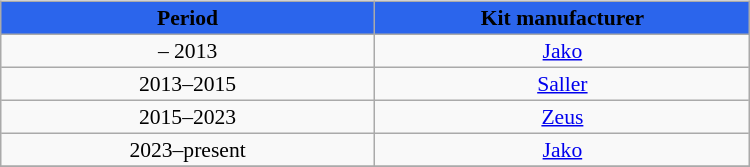<table width=50% align="left">
<tr>
<td valign=top width=60%><br><table align=center border=1 width=80% cellpadding="2" cellspacing="0" style="background: #f9f9f9; border: 1px #aaa solid; border-collapse: collapse; font-size: 90%; text-align: center;">
<tr align=center bgcolor=#2B65EC style=“color:black;">
<th width=50%><span>Period</span></th>
<th width=50%><span>Kit manufacturer</span></th>
</tr>
<tr>
<td align=center> – 2013</td>
<td> <a href='#'>Jako</a></td>
</tr>
<tr>
<td align=center>2013–2015</td>
<td> <a href='#'>Saller</a></td>
</tr>
<tr>
<td align=center>2015–2023</td>
<td> <a href='#'>Zeus</a></td>
</tr>
<tr>
<td align=center>2023–present</td>
<td> <a href='#'>Jako</a></td>
</tr>
<tr>
</tr>
</table>
</td>
</tr>
</table>
